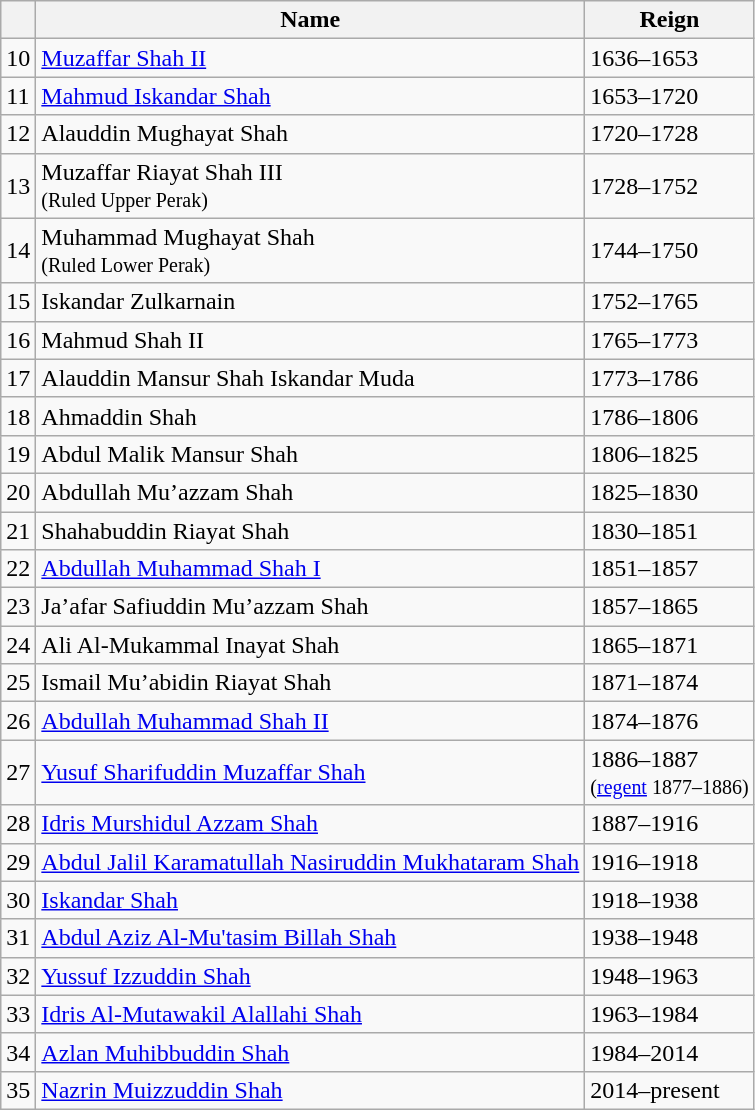<table class="sortable wikitable">
<tr>
<th></th>
<th>Name</th>
<th>Reign</th>
</tr>
<tr>
<td>10</td>
<td><a href='#'>Muzaffar Shah II</a></td>
<td>1636–1653</td>
</tr>
<tr>
<td>11</td>
<td><a href='#'>Mahmud Iskandar Shah</a></td>
<td>1653–1720</td>
</tr>
<tr>
<td>12</td>
<td>Alauddin Mughayat Shah</td>
<td>1720–1728</td>
</tr>
<tr>
<td>13</td>
<td>Muzaffar Riayat Shah III<br> <small> (Ruled Upper Perak)</small></td>
<td>1728–1752</td>
</tr>
<tr>
<td>14</td>
<td>Muhammad Mughayat Shah<br> <small> (Ruled Lower Perak)</small></td>
<td>1744–1750</td>
</tr>
<tr>
<td>15</td>
<td>Iskandar Zulkarnain</td>
<td>1752–1765</td>
</tr>
<tr>
<td>16</td>
<td>Mahmud Shah II</td>
<td>1765–1773</td>
</tr>
<tr>
<td>17</td>
<td>Alauddin Mansur Shah Iskandar Muda</td>
<td>1773–1786</td>
</tr>
<tr>
<td>18</td>
<td>Ahmaddin Shah</td>
<td>1786–1806</td>
</tr>
<tr>
<td>19</td>
<td>Abdul Malik Mansur Shah</td>
<td>1806–1825</td>
</tr>
<tr>
<td>20</td>
<td>Abdullah Mu’azzam Shah</td>
<td>1825–1830</td>
</tr>
<tr>
<td>21</td>
<td>Shahabuddin Riayat Shah</td>
<td>1830–1851</td>
</tr>
<tr>
<td>22</td>
<td><a href='#'>Abdullah Muhammad Shah I</a></td>
<td>1851–1857</td>
</tr>
<tr>
<td>23</td>
<td>Ja’afar Safiuddin Mu’azzam Shah</td>
<td>1857–1865</td>
</tr>
<tr>
<td>24</td>
<td>Ali Al-Mukammal Inayat Shah</td>
<td>1865–1871</td>
</tr>
<tr>
<td>25</td>
<td>Ismail Mu’abidin Riayat Shah</td>
<td>1871–1874</td>
</tr>
<tr>
<td>26</td>
<td><a href='#'>Abdullah Muhammad Shah II</a></td>
<td>1874–1876</td>
</tr>
<tr>
<td>27</td>
<td><a href='#'>Yusuf Sharifuddin Muzaffar Shah</a></td>
<td>1886–1887 <br><small> (<a href='#'>regent</a> 1877–1886)</small></td>
</tr>
<tr>
<td>28</td>
<td><a href='#'>Idris Murshidul Azzam Shah</a></td>
<td>1887–1916</td>
</tr>
<tr>
<td>29</td>
<td><a href='#'>Abdul Jalil Karamatullah Nasiruddin Mukhataram Shah</a></td>
<td>1916–1918</td>
</tr>
<tr>
<td>30</td>
<td><a href='#'>Iskandar Shah</a></td>
<td>1918–1938</td>
</tr>
<tr>
<td>31</td>
<td><a href='#'>Abdul Aziz Al-Mu'tasim Billah Shah</a></td>
<td>1938–1948</td>
</tr>
<tr>
<td>32</td>
<td><a href='#'>Yussuf Izzuddin Shah</a></td>
<td>1948–1963</td>
</tr>
<tr>
<td>33</td>
<td><a href='#'>Idris Al-Mutawakil Alallahi Shah</a></td>
<td>1963–1984</td>
</tr>
<tr>
<td>34</td>
<td><a href='#'>Azlan Muhibbuddin Shah</a></td>
<td>1984–2014</td>
</tr>
<tr>
<td>35</td>
<td><a href='#'>Nazrin Muizzuddin Shah</a></td>
<td>2014–present</td>
</tr>
</table>
